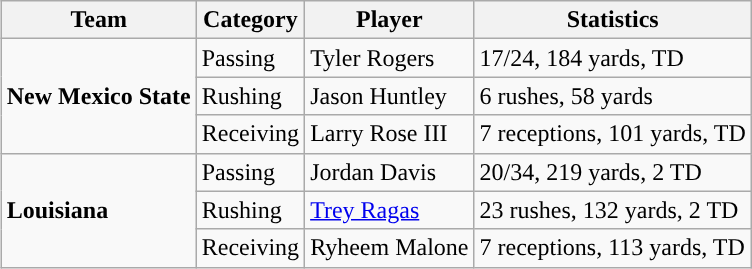<table class="wikitable" style="float: right;">
<tr>
<th>Team</th>
<th>Category</th>
<th>Player</th>
<th>Statistics</th>
</tr>
<tr>
<td rowspan=3><strong>New Mexico State</strong></td>
<td>Passing</td>
<td>Tyler Rogers</td>
<td>17/24, 184 yards, TD</td>
</tr>
<tr>
<td>Rushing</td>
<td>Jason Huntley</td>
<td>6 rushes, 58 yards</td>
</tr>
<tr>
<td>Receiving</td>
<td>Larry Rose III</td>
<td>7 receptions, 101 yards, TD</td>
</tr>
<tr>
<td rowspan=3><strong>Louisiana</strong></td>
<td>Passing</td>
<td>Jordan Davis</td>
<td>20/34, 219 yards, 2 TD</td>
</tr>
<tr>
<td>Rushing</td>
<td><a href='#'>Trey Ragas</a></td>
<td>23 rushes, 132 yards, 2 TD</td>
</tr>
<tr>
<td>Receiving</td>
<td>Ryheem Malone</td>
<td>7 receptions, 113 yards, TD</td>
</tr>
</table>
